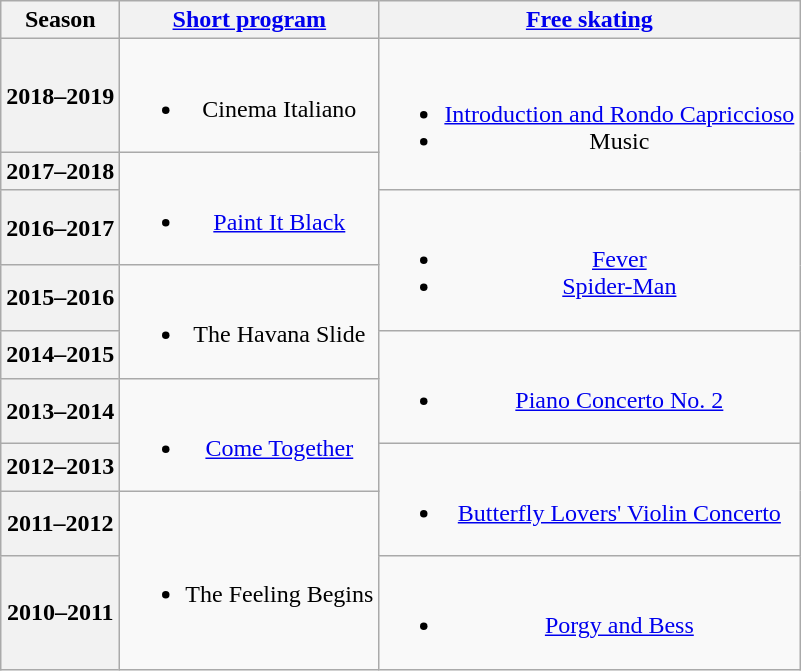<table class=wikitable style=text-align:center>
<tr>
<th>Season</th>
<th><a href='#'>Short program</a></th>
<th><a href='#'>Free skating</a></th>
</tr>
<tr>
<th>2018–2019 <br> </th>
<td><br><ul><li>Cinema Italiano <br></li></ul></td>
<td rowspan=2><br><ul><li><a href='#'>Introduction and Rondo Capriccioso</a> <br></li><li>Music <br></li></ul></td>
</tr>
<tr>
<th>2017–2018</th>
<td rowspan=2><br><ul><li><a href='#'>Paint It Black</a> <br></li></ul></td>
</tr>
<tr>
<th>2016–2017</th>
<td rowspan=2><br><ul><li><a href='#'>Fever</a></li><li><a href='#'>Spider-Man</a> <br></li></ul></td>
</tr>
<tr>
<th>2015–2016 <br> </th>
<td rowspan=2><br><ul><li>The Havana Slide <br></li></ul></td>
</tr>
<tr>
<th>2014–2015 <br> </th>
<td rowspan=2><br><ul><li><a href='#'>Piano Concerto No. 2</a> <br></li></ul></td>
</tr>
<tr>
<th>2013–2014</th>
<td rowspan=2><br><ul><li><a href='#'>Come Together</a> <br></li></ul></td>
</tr>
<tr>
<th>2012–2013 <br> </th>
<td rowspan=2><br><ul><li><a href='#'>Butterfly Lovers' Violin Concerto</a> <br></li></ul></td>
</tr>
<tr>
<th>2011–2012 <br> </th>
<td rowspan=2><br><ul><li>The Feeling Begins <br></li></ul></td>
</tr>
<tr>
<th>2010–2011 <br> </th>
<td><br><ul><li><a href='#'>Porgy and Bess</a> <br></li></ul></td>
</tr>
</table>
